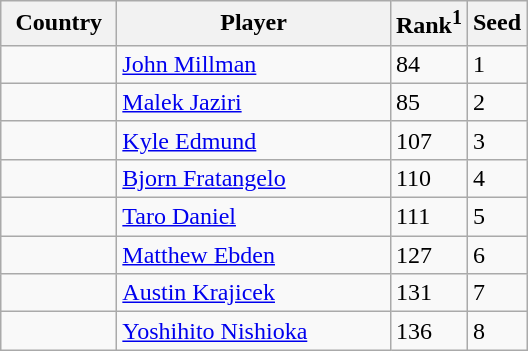<table class="sortable wikitable">
<tr>
<th width="70">Country</th>
<th width="175">Player</th>
<th>Rank<sup>1</sup></th>
<th>Seed</th>
</tr>
<tr>
<td></td>
<td><a href='#'>John Millman</a></td>
<td>84</td>
<td>1</td>
</tr>
<tr>
<td></td>
<td><a href='#'>Malek Jaziri</a></td>
<td>85</td>
<td>2</td>
</tr>
<tr>
<td></td>
<td><a href='#'>Kyle Edmund</a></td>
<td>107</td>
<td>3</td>
</tr>
<tr>
<td></td>
<td><a href='#'>Bjorn Fratangelo</a></td>
<td>110</td>
<td>4</td>
</tr>
<tr>
<td></td>
<td><a href='#'>Taro Daniel</a></td>
<td>111</td>
<td>5</td>
</tr>
<tr>
<td></td>
<td><a href='#'>Matthew Ebden</a></td>
<td>127</td>
<td>6</td>
</tr>
<tr>
<td></td>
<td><a href='#'>Austin Krajicek</a></td>
<td>131</td>
<td>7</td>
</tr>
<tr>
<td></td>
<td><a href='#'>Yoshihito Nishioka</a></td>
<td>136</td>
<td>8</td>
</tr>
</table>
